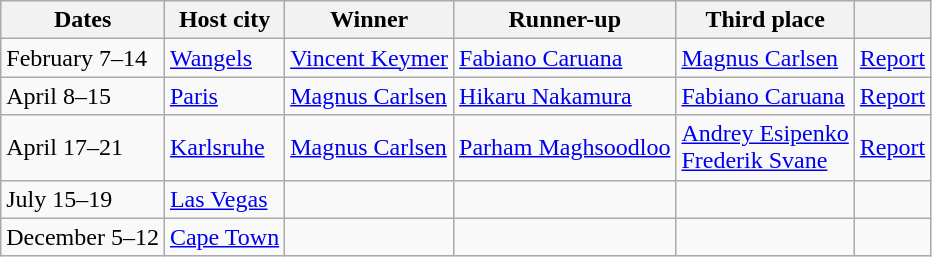<table class="wikitable">
<tr>
<th>Dates</th>
<th>Host city</th>
<th>Winner</th>
<th>Runner-up</th>
<th>Third place</th>
<th></th>
</tr>
<tr>
<td>February 7–14</td>
<td> <a href='#'>Wangels</a></td>
<td> <a href='#'>Vincent Keymer</a></td>
<td> <a href='#'>Fabiano Caruana</a></td>
<td> <a href='#'>Magnus Carlsen</a></td>
<td><a href='#'>Report</a></td>
</tr>
<tr>
<td>April 8–15</td>
<td> <a href='#'>Paris</a></td>
<td> <a href='#'>Magnus Carlsen</a></td>
<td> <a href='#'>Hikaru Nakamura</a></td>
<td> <a href='#'>Fabiano Caruana</a></td>
<td><a href='#'>Report</a></td>
</tr>
<tr>
<td>April 17–21</td>
<td> <a href='#'>Karlsruhe</a></td>
<td> <a href='#'>Magnus Carlsen</a></td>
<td> <a href='#'>Parham Maghsoodloo</a></td>
<td> <a href='#'>Andrey Esipenko</a><br> <a href='#'>Frederik Svane</a></td>
<td><a href='#'>Report</a></td>
</tr>
<tr>
<td>July 15–19</td>
<td> <a href='#'>Las Vegas</a></td>
<td></td>
<td></td>
<td></td>
<td></td>
</tr>
<tr>
<td>December 5–12</td>
<td> <a href='#'>Cape Town</a></td>
<td></td>
<td></td>
<td></td>
<td></td>
</tr>
</table>
